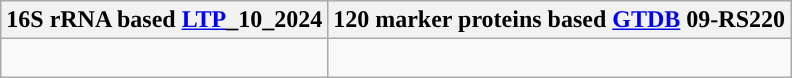<table class="wikitable">
<tr>
<th colspan=1>16S rRNA based <a href='#'>LTP</a>_10_2024</th>
<th colspan=1>120 marker proteins based <a href='#'>GTDB</a> 09-RS220</th>
</tr>
<tr>
<td style="vertical-align:top"><br></td>
<td><br></td>
</tr>
</table>
